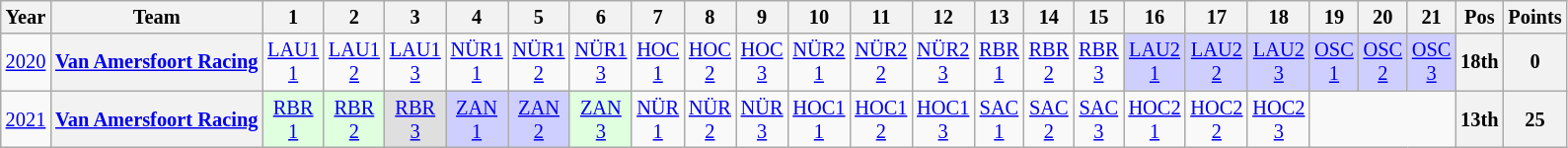<table class="wikitable" style="text-align:center; font-size:85%">
<tr>
<th>Year</th>
<th>Team</th>
<th>1</th>
<th>2</th>
<th>3</th>
<th>4</th>
<th>5</th>
<th>6</th>
<th>7</th>
<th>8</th>
<th>9</th>
<th>10</th>
<th>11</th>
<th>12</th>
<th>13</th>
<th>14</th>
<th>15</th>
<th>16</th>
<th>17</th>
<th>18</th>
<th>19</th>
<th>20</th>
<th>21</th>
<th>Pos</th>
<th>Points</th>
</tr>
<tr>
<td><a href='#'>2020</a></td>
<th nowrap><a href='#'>Van Amersfoort Racing</a></th>
<td style="background:# ;"><a href='#'>LAU1<br>1</a></td>
<td style="background:#;"><a href='#'>LAU1<br>2</a></td>
<td style="background:#;"><a href='#'>LAU1<br>3</a></td>
<td style="background:#;"><a href='#'>NÜR1<br>1</a></td>
<td style="background:#;"><a href='#'>NÜR1<br>2</a></td>
<td style="background:#;"><a href='#'>NÜR1<br>3</a></td>
<td style="background:#;"><a href='#'>HOC<br>1</a></td>
<td style="background:#;"><a href='#'>HOC<br>2</a></td>
<td style="background:#;"><a href='#'>HOC<br>3</a></td>
<td style="background:#;"><a href='#'>NÜR2<br>1</a></td>
<td style="background:#;"><a href='#'>NÜR2<br>2</a></td>
<td style="background:#;"><a href='#'>NÜR2<br>3</a></td>
<td style="background:#;"><a href='#'>RBR<br>1</a></td>
<td style="background:#;"><a href='#'>RBR<br>2</a></td>
<td style="background:#;"><a href='#'>RBR<br>3</a></td>
<td style="background:#CFCFFF;"><a href='#'>LAU2<br>1</a><br></td>
<td style="background:#CFCFFF;"><a href='#'>LAU2<br>2</a><br></td>
<td style="background:#CFCFFF;"><a href='#'>LAU2<br>3</a><br></td>
<td style="background:#CFCFFF;"><a href='#'>OSC<br>1</a><br></td>
<td style="background:#CFCFFF;"><a href='#'>OSC<br>2</a><br></td>
<td style="background:#CFCFFF;"><a href='#'>OSC<br>3</a><br></td>
<th>18th</th>
<th>0</th>
</tr>
<tr>
<td><a href='#'>2021</a></td>
<th nowrap><a href='#'>Van Amersfoort Racing</a></th>
<td style="background:#DFFFDF;"><a href='#'>RBR<br>1</a><br></td>
<td style="background:#DFFFDF;"><a href='#'>RBR<br>2</a><br></td>
<td style="background:#DFDFDF;"><a href='#'>RBR<br>3</a><br></td>
<td style="background:#CFCFFF;"><a href='#'>ZAN<br>1</a><br></td>
<td style="background:#CFCFFF;"><a href='#'>ZAN<br>2</a><br></td>
<td style="background:#DFFFDF;"><a href='#'>ZAN<br>3</a><br></td>
<td style="background:#;"><a href='#'>NÜR<br>1</a></td>
<td style="background:#;"><a href='#'>NÜR<br>2</a></td>
<td style="background:#;"><a href='#'>NÜR<br>3</a></td>
<td style="background:#;"><a href='#'>HOC1<br>1</a></td>
<td style="background:#;"><a href='#'>HOC1<br>2</a></td>
<td style="background:#;"><a href='#'>HOC1<br>3</a></td>
<td style="background:#;"><a href='#'>SAC<br>1</a></td>
<td style="background:#;"><a href='#'>SAC<br>2</a></td>
<td style="background:#;"><a href='#'>SAC<br>3</a></td>
<td style="background:#;"><a href='#'>HOC2<br>1</a></td>
<td style="background:#;"><a href='#'>HOC2<br>2</a></td>
<td style="background:#;"><a href='#'>HOC2<br>3</a></td>
<td colspan=3></td>
<th>13th</th>
<th>25</th>
</tr>
</table>
